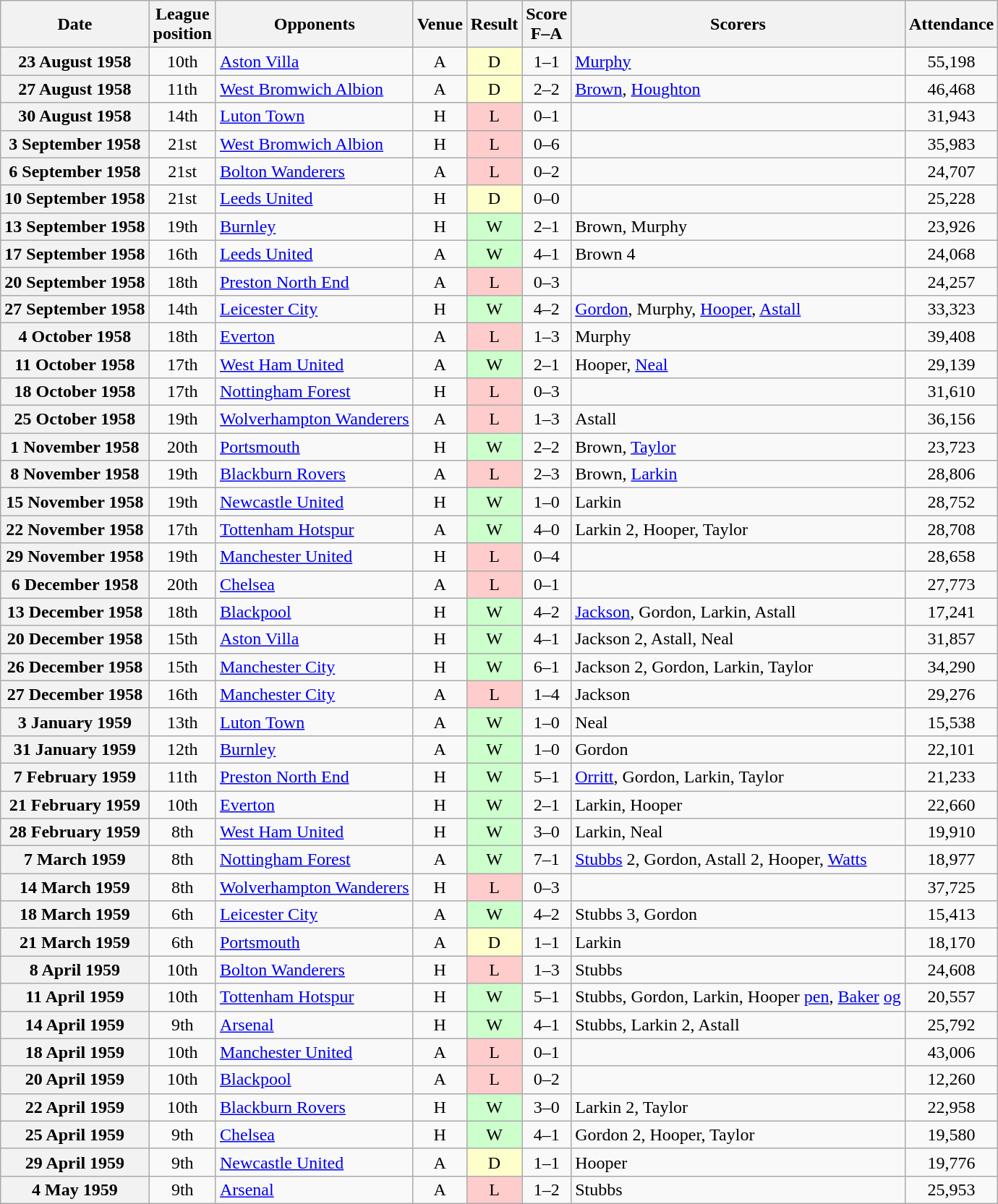<table class="wikitable plainrowheaders" style="text-align:center">
<tr>
<th scope="col">Date</th>
<th scope="col">League<br>position</th>
<th scope="col">Opponents</th>
<th scope="col">Venue</th>
<th scope="col">Result</th>
<th scope="col">Score<br>F–A</th>
<th scope="col">Scorers</th>
<th scope="col">Attendance</th>
</tr>
<tr>
<th scope="row">23 August 1958</th>
<td>10th</td>
<td align="left"><a href='#'>Aston Villa</a></td>
<td>A</td>
<td style=background:#ffc>D</td>
<td>1–1</td>
<td align="left"><a href='#'>Murphy</a></td>
<td>55,198</td>
</tr>
<tr>
<th scope="row">27 August 1958</th>
<td>11th</td>
<td align="left"><a href='#'>West Bromwich Albion</a></td>
<td>A</td>
<td style=background:#ffc>D</td>
<td>2–2</td>
<td align="left"><a href='#'>Brown</a>, <a href='#'>Houghton</a></td>
<td>46,468</td>
</tr>
<tr>
<th scope="row">30 August 1958</th>
<td>14th</td>
<td align="left"><a href='#'>Luton Town</a></td>
<td>H</td>
<td style=background:#fcc>L</td>
<td>0–1</td>
<td></td>
<td>31,943</td>
</tr>
<tr>
<th scope="row">3 September 1958</th>
<td>21st</td>
<td align="left"><a href='#'>West Bromwich Albion</a></td>
<td>H</td>
<td style=background:#fcc>L</td>
<td>0–6</td>
<td></td>
<td>35,983</td>
</tr>
<tr>
<th scope="row">6 September 1958</th>
<td>21st</td>
<td align="left"><a href='#'>Bolton Wanderers</a></td>
<td>A</td>
<td style=background:#fcc>L</td>
<td>0–2</td>
<td></td>
<td>24,707</td>
</tr>
<tr>
<th scope="row">10 September 1958</th>
<td>21st</td>
<td align="left"><a href='#'>Leeds United</a></td>
<td>H</td>
<td style=background:#ffc>D</td>
<td>0–0</td>
<td></td>
<td>25,228</td>
</tr>
<tr>
<th scope="row">13 September 1958</th>
<td>19th</td>
<td align="left"><a href='#'>Burnley</a></td>
<td>H</td>
<td style=background:#cfc>W</td>
<td>2–1</td>
<td align="left">Brown, Murphy</td>
<td>23,926</td>
</tr>
<tr>
<th scope="row">17 September 1958</th>
<td>16th</td>
<td align="left"><a href='#'>Leeds United</a></td>
<td>A</td>
<td style=background:#cfc>W</td>
<td>4–1</td>
<td align="left">Brown 4</td>
<td>24,068</td>
</tr>
<tr>
<th scope="row">20 September 1958</th>
<td>18th</td>
<td align="left"><a href='#'>Preston North End</a></td>
<td>A</td>
<td style=background:#fcc>L</td>
<td>0–3</td>
<td></td>
<td>24,257</td>
</tr>
<tr>
<th scope="row">27 September 1958</th>
<td>14th</td>
<td align="left"><a href='#'>Leicester City</a></td>
<td>H</td>
<td style=background:#cfc>W</td>
<td>4–2</td>
<td align="left"><a href='#'>Gordon</a>, Murphy, <a href='#'>Hooper</a>, <a href='#'>Astall</a></td>
<td>33,323</td>
</tr>
<tr>
<th scope="row">4 October 1958</th>
<td>18th</td>
<td align="left"><a href='#'>Everton</a></td>
<td>A</td>
<td style=background:#fcc>L</td>
<td>1–3</td>
<td align="left">Murphy</td>
<td>39,408</td>
</tr>
<tr>
<th scope="row">11 October 1958</th>
<td>17th</td>
<td align="left"><a href='#'>West Ham United</a></td>
<td>A</td>
<td style=background:#cfc>W</td>
<td>2–1</td>
<td align="left">Hooper, <a href='#'>Neal</a></td>
<td>29,139</td>
</tr>
<tr>
<th scope="row">18 October 1958</th>
<td>17th</td>
<td align="left"><a href='#'>Nottingham Forest</a></td>
<td>H</td>
<td style=background:#fcc>L</td>
<td>0–3</td>
<td></td>
<td>31,610</td>
</tr>
<tr>
<th scope="row">25 October 1958</th>
<td>19th</td>
<td align="left"><a href='#'>Wolverhampton Wanderers</a></td>
<td>A</td>
<td style=background:#fcc>L</td>
<td>1–3</td>
<td align="left">Astall</td>
<td>36,156</td>
</tr>
<tr>
<th scope="row">1 November 1958</th>
<td>20th</td>
<td align="left"><a href='#'>Portsmouth</a></td>
<td>H</td>
<td style=background:#cfc>W</td>
<td>2–2</td>
<td align="left">Brown, <a href='#'>Taylor</a></td>
<td>23,723</td>
</tr>
<tr>
<th scope="row">8 November 1958</th>
<td>19th</td>
<td align="left"><a href='#'>Blackburn Rovers</a></td>
<td>A</td>
<td style=background:#fcc>L</td>
<td>2–3</td>
<td align="left">Brown, <a href='#'>Larkin</a></td>
<td>28,806</td>
</tr>
<tr>
<th scope="row">15 November 1958</th>
<td>19th</td>
<td align="left"><a href='#'>Newcastle United</a></td>
<td>H</td>
<td style=background:#cfc>W</td>
<td>1–0</td>
<td align="left">Larkin</td>
<td>28,752</td>
</tr>
<tr>
<th scope="row">22 November 1958</th>
<td>17th</td>
<td align="left"><a href='#'>Tottenham Hotspur</a></td>
<td>A</td>
<td style=background:#cfc>W</td>
<td>4–0</td>
<td align="left">Larkin 2, Hooper, Taylor</td>
<td>28,708</td>
</tr>
<tr>
<th scope="row">29 November 1958</th>
<td>19th</td>
<td align="left"><a href='#'>Manchester United</a></td>
<td>H</td>
<td style=background:#fcc>L</td>
<td>0–4</td>
<td></td>
<td>28,658</td>
</tr>
<tr>
<th scope="row">6 December 1958</th>
<td>20th</td>
<td align="left"><a href='#'>Chelsea</a></td>
<td>A</td>
<td style=background:#fcc>L</td>
<td>0–1</td>
<td></td>
<td>27,773</td>
</tr>
<tr>
<th scope="row">13 December 1958</th>
<td>18th</td>
<td align="left"><a href='#'>Blackpool</a></td>
<td>H</td>
<td style=background:#cfc>W</td>
<td>4–2</td>
<td align="left"><a href='#'>Jackson</a>, Gordon, Larkin, Astall</td>
<td>17,241</td>
</tr>
<tr>
<th scope="row">20 December 1958</th>
<td>15th</td>
<td align="left"><a href='#'>Aston Villa</a></td>
<td>H</td>
<td style=background:#cfc>W</td>
<td>4–1</td>
<td align="left">Jackson 2, Astall, Neal</td>
<td>31,857</td>
</tr>
<tr>
<th scope="row">26 December 1958</th>
<td>15th</td>
<td align="left"><a href='#'>Manchester City</a></td>
<td>H</td>
<td style=background:#cfc>W</td>
<td>6–1</td>
<td align="left">Jackson 2, Gordon, Larkin, Taylor</td>
<td>34,290</td>
</tr>
<tr>
<th scope="row">27 December 1958</th>
<td>16th</td>
<td align="left"><a href='#'>Manchester City</a></td>
<td>A</td>
<td style=background:#fcc>L</td>
<td>1–4</td>
<td align="left">Jackson</td>
<td>29,276</td>
</tr>
<tr>
<th scope="row">3 January 1959</th>
<td>13th</td>
<td align="left"><a href='#'>Luton Town</a></td>
<td>A</td>
<td style=background:#cfc>W</td>
<td>1–0</td>
<td align="left">Neal</td>
<td>15,538</td>
</tr>
<tr>
<th scope="row">31 January 1959</th>
<td>12th</td>
<td align="left"><a href='#'>Burnley</a></td>
<td>A</td>
<td style=background:#cfc>W</td>
<td>1–0</td>
<td align="left">Gordon</td>
<td>22,101</td>
</tr>
<tr>
<th scope="row">7 February 1959</th>
<td>11th</td>
<td align="left"><a href='#'>Preston North End</a></td>
<td>H</td>
<td style=background:#cfc>W</td>
<td>5–1</td>
<td align="left"><a href='#'>Orritt</a>, Gordon, Larkin, Taylor</td>
<td>21,233</td>
</tr>
<tr>
<th scope="row">21 February 1959</th>
<td>10th</td>
<td align="left"><a href='#'>Everton</a></td>
<td>H</td>
<td style=background:#cfc>W</td>
<td>2–1</td>
<td align="left">Larkin, Hooper</td>
<td>22,660</td>
</tr>
<tr>
<th scope="row">28 February 1959</th>
<td>8th</td>
<td align="left"><a href='#'>West Ham United</a></td>
<td>H</td>
<td style=background:#cfc>W</td>
<td>3–0</td>
<td align="left">Larkin, Neal</td>
<td>19,910</td>
</tr>
<tr>
<th scope="row">7 March 1959</th>
<td>8th</td>
<td align="left"><a href='#'>Nottingham Forest</a></td>
<td>A</td>
<td style=background:#cfc>W</td>
<td>7–1</td>
<td align="left"><a href='#'>Stubbs</a> 2, Gordon, Astall 2, Hooper, <a href='#'>Watts</a></td>
<td>18,977</td>
</tr>
<tr>
<th scope="row">14 March 1959</th>
<td>8th</td>
<td align="left"><a href='#'>Wolverhampton Wanderers</a></td>
<td>H</td>
<td style=background:#fcc>L</td>
<td>0–3</td>
<td></td>
<td>37,725</td>
</tr>
<tr>
<th scope="row">18 March 1959</th>
<td>6th</td>
<td align="left"><a href='#'>Leicester City</a></td>
<td>A</td>
<td style=background:#cfc>W</td>
<td>4–2</td>
<td align="left">Stubbs 3, Gordon</td>
<td>15,413</td>
</tr>
<tr>
<th scope="row">21 March 1959</th>
<td>6th</td>
<td align="left"><a href='#'>Portsmouth</a></td>
<td>A</td>
<td style=background:#ffc>D</td>
<td>1–1</td>
<td align="left">Larkin</td>
<td>18,170</td>
</tr>
<tr>
<th scope="row">8 April 1959</th>
<td>10th</td>
<td align="left"><a href='#'>Bolton Wanderers</a></td>
<td>H</td>
<td style=background:#fcc>L</td>
<td>1–3</td>
<td align="left">Stubbs</td>
<td>24,608</td>
</tr>
<tr>
<th scope="row">11 April 1959</th>
<td>10th</td>
<td align="left"><a href='#'>Tottenham Hotspur</a></td>
<td>H</td>
<td style=background:#cfc>W</td>
<td>5–1</td>
<td align="left">Stubbs, Gordon, Larkin, Hooper <a href='#'>pen</a>, <a href='#'>Baker</a> <a href='#'>og</a></td>
<td>20,557</td>
</tr>
<tr>
<th scope="row">14 April 1959</th>
<td>9th</td>
<td align="left"><a href='#'>Arsenal</a></td>
<td>H</td>
<td style=background:#cfc>W</td>
<td>4–1</td>
<td align="left">Stubbs, Larkin 2, Astall</td>
<td>25,792</td>
</tr>
<tr>
<th scope="row">18 April 1959</th>
<td>10th</td>
<td align="left"><a href='#'>Manchester United</a></td>
<td>A</td>
<td style=background:#fcc>L</td>
<td>0–1</td>
<td></td>
<td>43,006</td>
</tr>
<tr>
<th scope="row">20 April 1959</th>
<td>10th</td>
<td align="left"><a href='#'>Blackpool</a></td>
<td>A</td>
<td style=background:#fcc>L</td>
<td>0–2</td>
<td></td>
<td>12,260</td>
</tr>
<tr>
<th scope="row">22 April 1959</th>
<td>10th</td>
<td align="left"><a href='#'>Blackburn Rovers</a></td>
<td>H</td>
<td style=background:#cfc>W</td>
<td>3–0</td>
<td align="left">Larkin 2, Taylor</td>
<td>22,958</td>
</tr>
<tr>
<th scope="row">25 April 1959</th>
<td>9th</td>
<td align="left"><a href='#'>Chelsea</a></td>
<td>H</td>
<td style=background:#cfc>W</td>
<td>4–1</td>
<td align="left">Gordon 2, Hooper, Taylor</td>
<td>19,580</td>
</tr>
<tr>
<th scope="row">29 April 1959</th>
<td>9th</td>
<td align="left"><a href='#'>Newcastle United</a></td>
<td>A</td>
<td style=background:#ffc>D</td>
<td>1–1</td>
<td align="left">Hooper</td>
<td>19,776</td>
</tr>
<tr>
<th scope="row">4 May 1959</th>
<td>9th</td>
<td align="left"><a href='#'>Arsenal</a></td>
<td>A</td>
<td style=background:#fcc>L</td>
<td>1–2</td>
<td align="left">Stubbs</td>
<td>25,953</td>
</tr>
</table>
